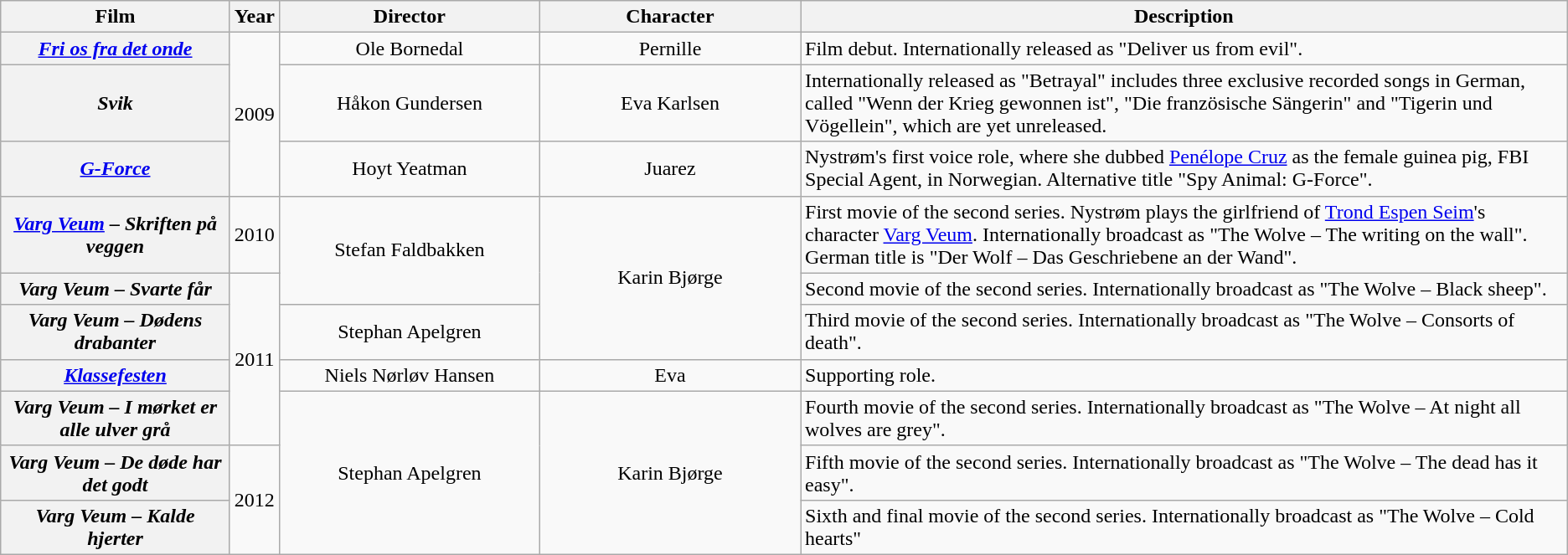<table class="wikitable plainrowheaders sortable" style="text-align:center;">
<tr>
<th scope="col" width="175">Film</th>
<th scope="col">Year</th>
<th scope="col" width="200">Director</th>
<th scope="col" width="200">Character</th>
<th scope="col" class="unsortable">Description</th>
</tr>
<tr>
<th scope="row"><em><a href='#'>Fri os fra det onde</a></em></th>
<td rowspan="3">2009</td>
<td>Ole Bornedal</td>
<td>Pernille</td>
<td style="text-align:left;">Film debut. Internationally released as "Deliver us from evil".</td>
</tr>
<tr>
<th scope="row"><em>Svik</em></th>
<td>Håkon Gundersen</td>
<td>Eva Karlsen</td>
<td style="text-align:left;">Internationally released as "Betrayal" includes three exclusive recorded songs in German, called "Wenn der Krieg gewonnen ist", "Die französische Sängerin" and "Tigerin und Vögellein", which are yet unreleased.</td>
</tr>
<tr>
<th scope="row"><em><a href='#'>G-Force</a></em></th>
<td>Hoyt Yeatman</td>
<td>Juarez</td>
<td style="text-align:left;">Nystrøm's first voice role, where she dubbed <a href='#'>Penélope Cruz</a> as the female guinea pig, FBI Special Agent, in Norwegian. Alternative title "Spy Animal: G-Force".</td>
</tr>
<tr>
<th scope="row"><em><a href='#'>Varg Veum</a> – Skriften på veggen</em></th>
<td>2010</td>
<td rowspan="2">Stefan Faldbakken</td>
<td rowspan="3">Karin Bjørge</td>
<td style="text-align:left;">First movie of the second series. Nystrøm plays the girlfriend of <a href='#'>Trond Espen Seim</a>'s character <a href='#'>Varg Veum</a>. Internationally broadcast as "The Wolve – The writing on the wall". German title is "Der Wolf – Das Geschriebene an der Wand".</td>
</tr>
<tr>
<th scope="row"><em>Varg Veum – Svarte får</em></th>
<td rowspan="4">2011</td>
<td style="text-align:left;">Second movie of the second series. Internationally broadcast as "The Wolve – Black sheep".</td>
</tr>
<tr>
<th scope="row"><em>Varg Veum – Dødens drabanter</em></th>
<td>Stephan Apelgren</td>
<td style="text-align:left;">Third movie of the second series. Internationally broadcast as "The Wolve – Consorts of death".</td>
</tr>
<tr>
<th scope="row"><em><a href='#'>Klassefesten</a></em></th>
<td>Niels Nørløv Hansen</td>
<td>Eva</td>
<td style="text-align:left;">Supporting role.</td>
</tr>
<tr>
<th scope="row"><em>Varg Veum – I mørket er alle ulver grå</em></th>
<td rowspan="3">Stephan Apelgren</td>
<td rowspan="3">Karin Bjørge</td>
<td style="text-align:left;">Fourth movie of the second series. Internationally broadcast as "The Wolve – At night all wolves are grey".</td>
</tr>
<tr>
<th scope="row"><em>Varg Veum – De døde har det godt</em></th>
<td rowspan="2">2012</td>
<td style="text-align:left;">Fifth movie of the second series. Internationally broadcast as "The Wolve – The dead has it easy".</td>
</tr>
<tr>
<th scope="row"><em>Varg Veum – Kalde hjerter</em></th>
<td style="text-align:left;">Sixth and final movie of the second series. Internationally broadcast as "The Wolve – Cold hearts"</td>
</tr>
</table>
